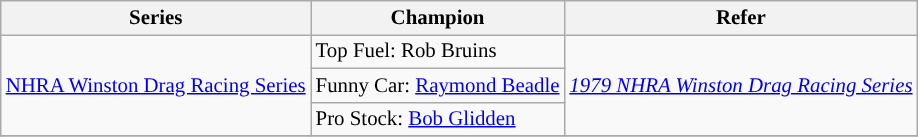<table class="wikitable" style="font-size:87%;">
<tr>
<th>Series</th>
<th>Champion</th>
<th>Refer</th>
</tr>
<tr>
<td rowspan=3><a href='#'>NHRA Winston Drag Racing Series</a></td>
<td>Top Fuel:  Rob Bruins</td>
<td rowspan=3><em><a href='#'>1979 NHRA Winston Drag Racing Series</a></em></td>
</tr>
<tr>
<td>Funny Car:  <a href='#'>Raymond Beadle</a></td>
</tr>
<tr>
<td>Pro Stock:  <a href='#'>Bob Glidden</a></td>
</tr>
<tr>
</tr>
</table>
